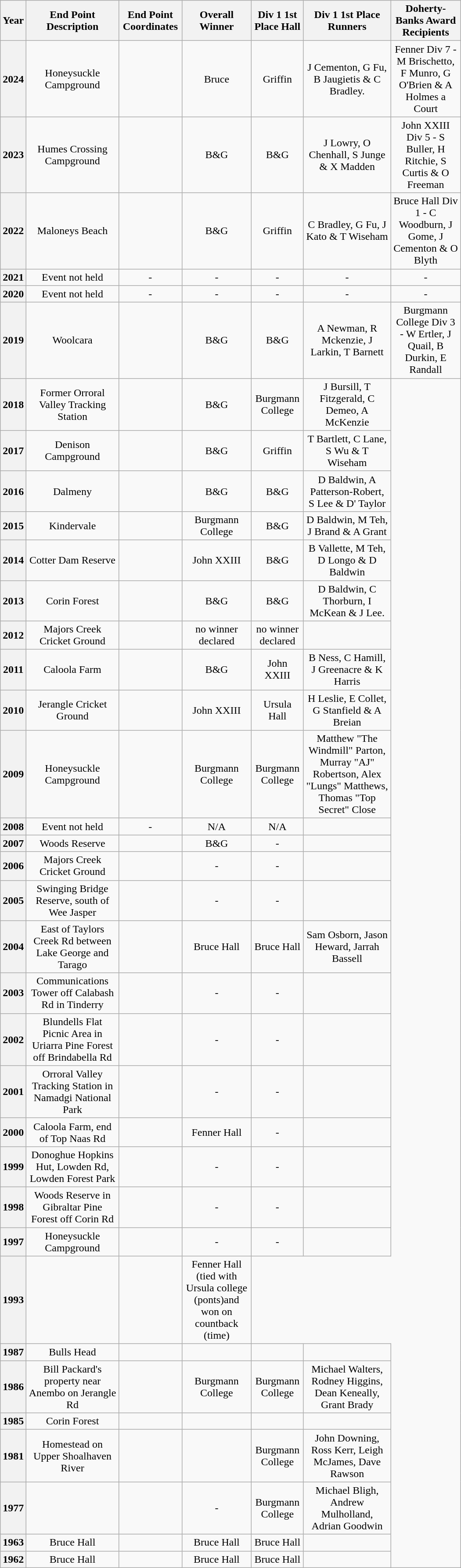<table class="wikitable" style="text-align:center; width:700px; height:400px;">
<tr>
<th>Year</th>
<th>End Point Description</th>
<th>End Point Coordinates</th>
<th>Overall Winner</th>
<th>Div 1 1st Place Hall</th>
<th>Div 1 1st Place Runners</th>
<th>Doherty-Banks Award Recipients</th>
</tr>
<tr>
<th>2024</th>
<td>Honeysuckle Campground</td>
<td></td>
<td>Bruce</td>
<td>Griffin</td>
<td>J Cementon, G Fu, B Jaugietis & C Bradley.</td>
<td>Fenner Div 7 - M Brischetto, F Munro, G O'Brien & A Holmes a Court</td>
</tr>
<tr>
<th>2023</th>
<td>Humes Crossing Campground</td>
<td></td>
<td>B&G</td>
<td>B&G</td>
<td>J Lowry, O Chenhall, S Junge & X Madden</td>
<td>John XXIII Div 5 - S Buller, H Ritchie, S Curtis & O Freeman</td>
</tr>
<tr>
<th>2022</th>
<td>Maloneys Beach</td>
<td></td>
<td>B&G</td>
<td>Griffin</td>
<td>C Bradley, G Fu, J Kato & T Wiseham</td>
<td>Bruce Hall Div 1 - C Woodburn, J Gome, J Cementon & O Blyth</td>
</tr>
<tr>
<th>2021</th>
<td>Event not held</td>
<td>-</td>
<td>-</td>
<td>-</td>
<td>-</td>
<td>-</td>
</tr>
<tr>
<th>2020</th>
<td>Event not held</td>
<td>-</td>
<td>-</td>
<td>-</td>
<td>-</td>
<td>-</td>
</tr>
<tr>
<th>2019</th>
<td>Woolcara</td>
<td></td>
<td>B&G</td>
<td>B&G</td>
<td>A Newman, R Mckenzie, J Larkin, T Barnett</td>
<td>Burgmann College Div 3 - W Ertler, J Quail, B Durkin, E Randall</td>
</tr>
<tr>
<th>2018</th>
<td>Former Orroral Valley Tracking Station</td>
<td></td>
<td>B&G</td>
<td>Burgmann College</td>
<td>J Bursill, T Fitzgerald, C Demeo, A McKenzie</td>
</tr>
<tr>
<th>2017</th>
<td>Denison Campground</td>
<td></td>
<td>B&G</td>
<td>Griffin</td>
<td>T Bartlett, C Lane, S Wu & T Wiseham</td>
</tr>
<tr>
<th>2016</th>
<td>Dalmeny</td>
<td></td>
<td>B&G</td>
<td>B&G</td>
<td>D Baldwin, A Patterson-Robert, S Lee & D' Taylor</td>
</tr>
<tr>
<th>2015</th>
<td>Kindervale</td>
<td></td>
<td>Burgmann College</td>
<td>B&G</td>
<td>D Baldwin, M Teh, J Brand & A Grant</td>
</tr>
<tr>
<th>2014</th>
<td>Cotter Dam Reserve</td>
<td></td>
<td>John XXIII</td>
<td>B&G</td>
<td>B Vallette, M Teh, D Longo & D Baldwin</td>
</tr>
<tr>
<th>2013</th>
<td>Corin Forest</td>
<td></td>
<td>B&G</td>
<td>B&G</td>
<td>D Baldwin, C Thorburn, I McKean & J Lee.</td>
</tr>
<tr>
<th>2012</th>
<td>Majors Creek Cricket Ground</td>
<td></td>
<td>no winner declared</td>
<td>no winner declared</td>
<td></td>
</tr>
<tr>
<th>2011</th>
<td>Caloola Farm</td>
<td></td>
<td>B&G</td>
<td>John XXIII</td>
<td>B Ness, C Hamill, J Greenacre & K Harris</td>
</tr>
<tr>
<th>2010</th>
<td>Jerangle Cricket Ground</td>
<td></td>
<td>John XXIII</td>
<td>Ursula Hall</td>
<td>H Leslie, E Collet, G Stanfield & A Breian</td>
</tr>
<tr>
<th>2009</th>
<td>Honeysuckle Campground</td>
<td></td>
<td>Burgmann College</td>
<td>Burgmann College</td>
<td>Matthew "The Windmill" Parton, Murray "AJ" Robertson, Alex "Lungs" Matthews, Thomas "Top Secret" Close</td>
</tr>
<tr>
<th>2008</th>
<td>Event not held</td>
<td>-</td>
<td>N/A</td>
<td>N/A</td>
<td></td>
</tr>
<tr>
<th>2007</th>
<td>Woods Reserve</td>
<td></td>
<td>B&G</td>
<td>-</td>
<td></td>
</tr>
<tr>
<th>2006</th>
<td>Majors Creek Cricket Ground</td>
<td></td>
<td>-</td>
<td>-</td>
<td></td>
</tr>
<tr>
<th>2005</th>
<td>Swinging Bridge Reserve, south of Wee Jasper</td>
<td></td>
<td>-</td>
<td>-</td>
<td></td>
</tr>
<tr>
<th>2004</th>
<td>East of Taylors Creek Rd between Lake George and Tarago</td>
<td></td>
<td>Bruce Hall</td>
<td>Bruce Hall</td>
<td>Sam Osborn, Jason Heward, Jarrah Bassell</td>
</tr>
<tr>
<th>2003</th>
<td>Communications Tower off Calabash Rd in Tinderry</td>
<td></td>
<td>-</td>
<td>-</td>
<td></td>
</tr>
<tr>
<th>2002</th>
<td>Blundells Flat Picnic Area in Uriarra Pine Forest off Brindabella Rd</td>
<td></td>
<td>-</td>
<td>-</td>
<td></td>
</tr>
<tr>
<th>2001</th>
<td>Orroral Valley Tracking Station in Namadgi National Park</td>
<td></td>
<td>-</td>
<td>-</td>
<td></td>
</tr>
<tr>
<th>2000</th>
<td>Caloola Farm, end of Top Naas Rd</td>
<td></td>
<td>Fenner Hall</td>
<td>-</td>
<td></td>
</tr>
<tr>
<th>1999</th>
<td>Donoghue Hopkins Hut, Lowden Rd, Lowden Forest Park</td>
<td></td>
<td>-</td>
<td>-</td>
<td></td>
</tr>
<tr>
<th>1998</th>
<td>Woods Reserve in Gibraltar Pine Forest off Corin Rd</td>
<td></td>
<td>-</td>
<td>-</td>
<td></td>
</tr>
<tr>
<th>1997</th>
<td>Honeysuckle Campground</td>
<td></td>
<td>-</td>
<td>-</td>
<td></td>
</tr>
<tr>
<th>1993</th>
<td></td>
<td></td>
<td>Fenner Hall (tied with Ursula college (ponts)and won on countback (time)</td>
</tr>
<tr>
<th>1987</th>
<td>Bulls Head</td>
<td></td>
<td></td>
<td></td>
<td></td>
</tr>
<tr>
<th>1986</th>
<td>Bill Packard's property near Anembo on Jerangle Rd</td>
<td></td>
<td>Burgmann College</td>
<td>Burgmann College</td>
<td>Michael Walters, Rodney Higgins, Dean Keneally, Grant Brady</td>
</tr>
<tr>
<th>1985</th>
<td>Corin Forest</td>
<td></td>
<td></td>
<td></td>
<td></td>
</tr>
<tr>
<th>1981</th>
<td>Homestead on Upper Shoalhaven River</td>
<td></td>
<td></td>
<td>Burgmann College</td>
<td>John Downing, Ross Kerr, Leigh McJames, Dave Rawson</td>
</tr>
<tr>
<th>1977</th>
<td></td>
<td></td>
<td>-</td>
<td>Burgmann College</td>
<td>Michael Bligh, Andrew Mulholland, Adrian Goodwin</td>
</tr>
<tr>
<th>1963</th>
<td>Bruce Hall</td>
<td></td>
<td>Bruce Hall</td>
<td>Bruce Hall</td>
<td></td>
</tr>
<tr>
<th>1962</th>
<td>Bruce Hall</td>
<td></td>
<td>Bruce Hall</td>
<td>Bruce Hall</td>
<td></td>
</tr>
</table>
